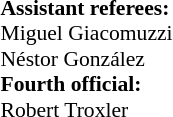<table width=50% style="font-size: 90%">
<tr>
<td><br><strong>Assistant referees:</strong>
<br> Miguel Giacomuzzi
<br> Néstor González
<br><strong>Fourth official:</strong>
<br> Robert Troxler</td>
</tr>
</table>
